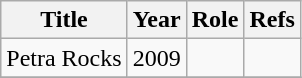<table class="wikitable sortable">
<tr>
<th>Title</th>
<th>Year</th>
<th>Role</th>
<th>Refs</th>
</tr>
<tr>
<td>Petra Rocks</td>
<td align=center>2009</td>
<td></td>
<td align=center></td>
</tr>
<tr>
</tr>
</table>
